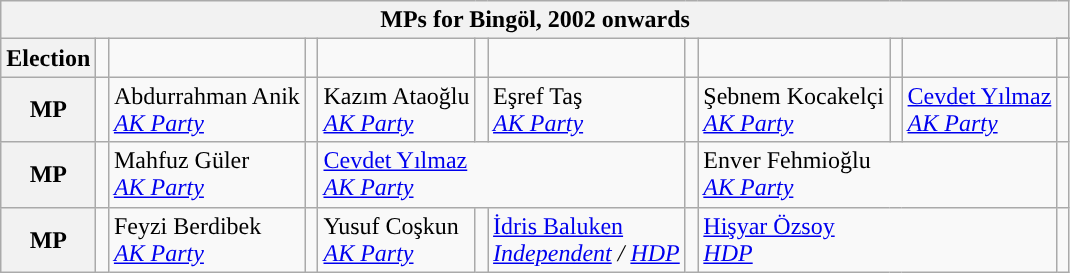<table class="wikitable">
<tr>
<th colspan = 12>MPs for Bingöl, 2002 onwards</th>
</tr>
<tr>
<th rowspan = 2>Election</th>
<td rowspan="2" style="width:1px;"></td>
<td rowspan = 2></td>
<td rowspan="2" style="width:1px;"></td>
<td rowspan = 2></td>
<td rowspan="2" style="width:1px;"></td>
<td rowspan = 2></td>
<td rowspan="2" style="width:1px;"></td>
<td rowspan = 2></td>
<td rowspan="2" style="width:1px;"></td>
<td rowspan = 2></td>
</tr>
<tr>
<td></td>
</tr>
<tr>
<th>MP</th>
<td width=1px style="background-color: "></td>
<td colspan = 1>Abdurrahman Anik<br><em><a href='#'>AK Party</a></em></td>
<td width=1px style="background-color: "></td>
<td colspan = 1>Kazım Ataoğlu<br><em><a href='#'>AK Party</a></em></td>
<td width=1px style="background-color: "></td>
<td colspan = 1>Eşref Taş<br><em><a href='#'>AK Party</a></em></td>
<td width=1px style="background-color: "></td>
<td colspan = 1>Şebnem Kocakelçi<br><em><a href='#'>AK Party</a></em></td>
<td width=1px style="background-color: "></td>
<td colspan = 1><a href='#'>Cevdet Yılmaz</a><br><em><a href='#'>AK Party</a></em></td>
<td width=1px style="background-color: "></td>
</tr>
<tr>
<th>MP</th>
<td width=1px style="background-color: "></td>
<td colspan = 1>Mahfuz Güler<br><em><a href='#'>AK Party</a></em></td>
<td width=1px style="background-color: "></td>
<td colspan = 3><a href='#'>Cevdet Yılmaz</a><br><em><a href='#'>AK Party</a></em></td>
<td width=1px style="background-color: "></td>
<td colspan = 3>Enver Fehmioğlu<br><em><a href='#'>AK Party</a></em></td>
<td width=1px style="background-color: "></td>
</tr>
<tr>
<th>MP</th>
<td width=1px style="background-color: "></td>
<td colspan = 1>Feyzi Berdibek<br><em><a href='#'>AK Party</a></em></td>
<td width=1px style="background-color: "></td>
<td colspan = 1>Yusuf Coşkun<br><em><a href='#'>AK Party</a></em></td>
<td width=1px style="background-color: "></td>
<td colspan = 1><a href='#'>İdris Baluken</a><br><em><a href='#'>Independent</a> / <a href='#'>HDP</a></em></td>
<td width=1px style="background-color: "></td>
<td colspan = 3><a href='#'>Hişyar Özsoy</a><br><em><a href='#'>HDP</a></em></td>
<td width=1px style="background-color: "></td>
</tr>
</table>
